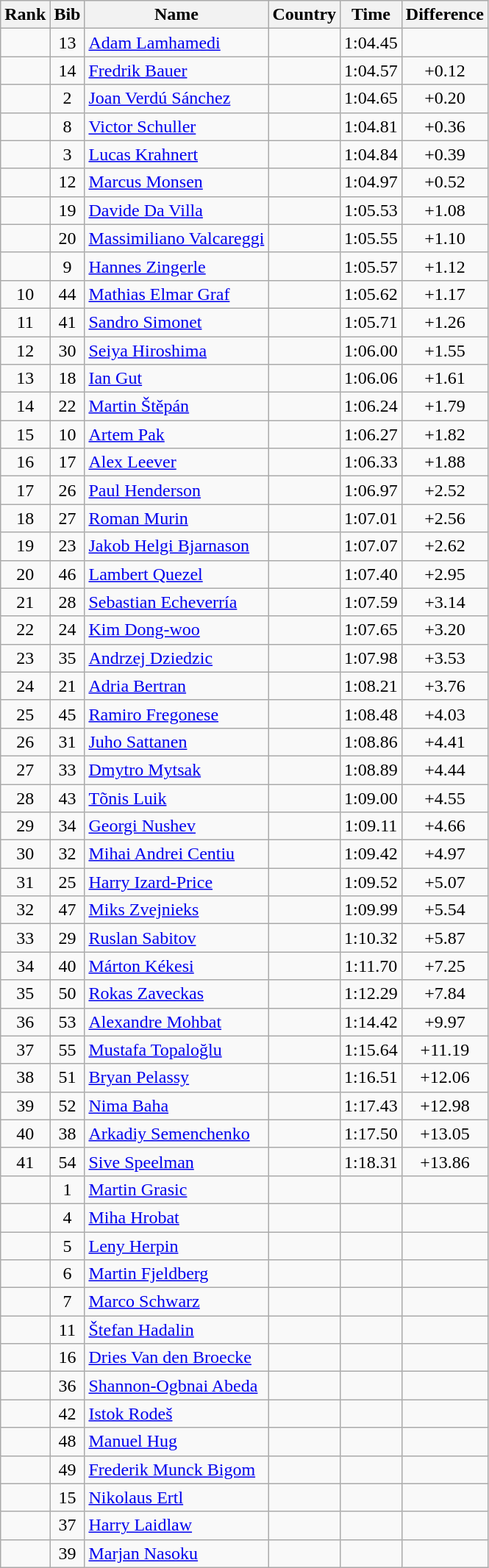<table class="wikitable sortable" style="text-align:center">
<tr>
<th>Rank</th>
<th>Bib</th>
<th>Name</th>
<th>Country</th>
<th>Time</th>
<th>Difference</th>
</tr>
<tr>
<td></td>
<td>13</td>
<td align=left><a href='#'>Adam Lamhamedi</a></td>
<td align=left></td>
<td>1:04.45</td>
<td></td>
</tr>
<tr>
<td></td>
<td>14</td>
<td align=left><a href='#'>Fredrik Bauer</a></td>
<td align=left></td>
<td>1:04.57</td>
<td>+0.12</td>
</tr>
<tr>
<td></td>
<td>2</td>
<td align=left><a href='#'>Joan Verdú Sánchez</a></td>
<td align=left></td>
<td>1:04.65</td>
<td>+0.20</td>
</tr>
<tr>
<td></td>
<td>8</td>
<td align=left><a href='#'>Victor Schuller</a></td>
<td align=left></td>
<td>1:04.81</td>
<td>+0.36</td>
</tr>
<tr>
<td></td>
<td>3</td>
<td align=left><a href='#'>Lucas Krahnert</a></td>
<td align=left></td>
<td>1:04.84</td>
<td>+0.39</td>
</tr>
<tr>
<td></td>
<td>12</td>
<td align=left><a href='#'>Marcus Monsen</a></td>
<td align=left></td>
<td>1:04.97</td>
<td>+0.52</td>
</tr>
<tr>
<td></td>
<td>19</td>
<td align=left><a href='#'>Davide Da Villa</a></td>
<td align=left></td>
<td>1:05.53</td>
<td>+1.08</td>
</tr>
<tr>
<td></td>
<td>20</td>
<td align=left><a href='#'>Massimiliano Valcareggi</a></td>
<td align=left></td>
<td>1:05.55</td>
<td>+1.10</td>
</tr>
<tr>
<td></td>
<td>9</td>
<td align=left><a href='#'>Hannes Zingerle</a></td>
<td align=left></td>
<td>1:05.57</td>
<td>+1.12</td>
</tr>
<tr>
<td>10</td>
<td>44</td>
<td align=left><a href='#'>Mathias Elmar Graf</a></td>
<td align=left></td>
<td>1:05.62</td>
<td>+1.17</td>
</tr>
<tr>
<td>11</td>
<td>41</td>
<td align=left><a href='#'>Sandro Simonet</a></td>
<td align=left></td>
<td>1:05.71</td>
<td>+1.26</td>
</tr>
<tr>
<td>12</td>
<td>30</td>
<td align=left><a href='#'>Seiya Hiroshima</a></td>
<td align=left></td>
<td>1:06.00</td>
<td>+1.55</td>
</tr>
<tr>
<td>13</td>
<td>18</td>
<td align=left><a href='#'>Ian Gut</a></td>
<td align=left></td>
<td>1:06.06</td>
<td>+1.61</td>
</tr>
<tr>
<td>14</td>
<td>22</td>
<td align=left><a href='#'>Martin Štěpán</a></td>
<td align=left></td>
<td>1:06.24</td>
<td>+1.79</td>
</tr>
<tr>
<td>15</td>
<td>10</td>
<td align=left><a href='#'>Artem Pak</a></td>
<td align=left></td>
<td>1:06.27</td>
<td>+1.82</td>
</tr>
<tr>
<td>16</td>
<td>17</td>
<td align=left><a href='#'>Alex Leever</a></td>
<td align=left></td>
<td>1:06.33</td>
<td>+1.88</td>
</tr>
<tr>
<td>17</td>
<td>26</td>
<td align=left><a href='#'>Paul Henderson</a></td>
<td align=left></td>
<td>1:06.97</td>
<td>+2.52</td>
</tr>
<tr>
<td>18</td>
<td>27</td>
<td align=left><a href='#'>Roman Murin</a></td>
<td align=left></td>
<td>1:07.01</td>
<td>+2.56</td>
</tr>
<tr>
<td>19</td>
<td>23</td>
<td align=left><a href='#'>Jakob Helgi Bjarnason</a></td>
<td align=left></td>
<td>1:07.07</td>
<td>+2.62</td>
</tr>
<tr>
<td>20</td>
<td>46</td>
<td align=left><a href='#'>Lambert Quezel</a></td>
<td align=left></td>
<td>1:07.40</td>
<td>+2.95</td>
</tr>
<tr>
<td>21</td>
<td>28</td>
<td align=left><a href='#'>Sebastian Echeverría</a></td>
<td align=left></td>
<td>1:07.59</td>
<td>+3.14</td>
</tr>
<tr>
<td>22</td>
<td>24</td>
<td align=left><a href='#'>Kim Dong-woo</a></td>
<td align=left></td>
<td>1:07.65</td>
<td>+3.20</td>
</tr>
<tr>
<td>23</td>
<td>35</td>
<td align=left><a href='#'>Andrzej Dziedzic</a></td>
<td align=left></td>
<td>1:07.98</td>
<td>+3.53</td>
</tr>
<tr>
<td>24</td>
<td>21</td>
<td align=left><a href='#'>Adria Bertran</a></td>
<td align=left></td>
<td>1:08.21</td>
<td>+3.76</td>
</tr>
<tr>
<td>25</td>
<td>45</td>
<td align=left><a href='#'>Ramiro Fregonese</a></td>
<td align=left></td>
<td>1:08.48</td>
<td>+4.03</td>
</tr>
<tr>
<td>26</td>
<td>31</td>
<td align=left><a href='#'>Juho Sattanen</a></td>
<td align=left></td>
<td>1:08.86</td>
<td>+4.41</td>
</tr>
<tr>
<td>27</td>
<td>33</td>
<td align=left><a href='#'>Dmytro Mytsak</a></td>
<td align=left></td>
<td>1:08.89</td>
<td>+4.44</td>
</tr>
<tr>
<td>28</td>
<td>43</td>
<td align=left><a href='#'>Tõnis Luik</a></td>
<td align=left></td>
<td>1:09.00</td>
<td>+4.55</td>
</tr>
<tr>
<td>29</td>
<td>34</td>
<td align=left><a href='#'>Georgi Nushev</a></td>
<td align=left></td>
<td>1:09.11</td>
<td>+4.66</td>
</tr>
<tr>
<td>30</td>
<td>32</td>
<td align=left><a href='#'>Mihai Andrei Centiu</a></td>
<td align=left></td>
<td>1:09.42</td>
<td>+4.97</td>
</tr>
<tr>
<td>31</td>
<td>25</td>
<td align=left><a href='#'>Harry Izard-Price</a></td>
<td align=left></td>
<td>1:09.52</td>
<td>+5.07</td>
</tr>
<tr>
<td>32</td>
<td>47</td>
<td align=left><a href='#'>Miks Zvejnieks</a></td>
<td align=left></td>
<td>1:09.99</td>
<td>+5.54</td>
</tr>
<tr>
<td>33</td>
<td>29</td>
<td align=left><a href='#'>Ruslan Sabitov</a></td>
<td align=left></td>
<td>1:10.32</td>
<td>+5.87</td>
</tr>
<tr>
<td>34</td>
<td>40</td>
<td align=left><a href='#'>Márton Kékesi</a></td>
<td align=left></td>
<td>1:11.70</td>
<td>+7.25</td>
</tr>
<tr>
<td>35</td>
<td>50</td>
<td align=left><a href='#'>Rokas Zaveckas</a></td>
<td align=left></td>
<td>1:12.29</td>
<td>+7.84</td>
</tr>
<tr>
<td>36</td>
<td>53</td>
<td align=left><a href='#'>Alexandre Mohbat</a></td>
<td align=left></td>
<td>1:14.42</td>
<td>+9.97</td>
</tr>
<tr>
<td>37</td>
<td>55</td>
<td align=left><a href='#'>Mustafa Topaloğlu</a></td>
<td align=left></td>
<td>1:15.64</td>
<td>+11.19</td>
</tr>
<tr>
<td>38</td>
<td>51</td>
<td align=left><a href='#'>Bryan Pelassy</a></td>
<td align=left></td>
<td>1:16.51</td>
<td>+12.06</td>
</tr>
<tr>
<td>39</td>
<td>52</td>
<td align=left><a href='#'>Nima Baha</a></td>
<td align=left></td>
<td>1:17.43</td>
<td>+12.98</td>
</tr>
<tr>
<td>40</td>
<td>38</td>
<td align=left><a href='#'>Arkadiy Semenchenko</a></td>
<td align=left></td>
<td>1:17.50</td>
<td>+13.05</td>
</tr>
<tr>
<td>41</td>
<td>54</td>
<td align=left><a href='#'>Sive Speelman</a></td>
<td align=left></td>
<td>1:18.31</td>
<td>+13.86</td>
</tr>
<tr>
<td></td>
<td>1</td>
<td align=left><a href='#'>Martin Grasic</a></td>
<td align=left></td>
<td></td>
<td></td>
</tr>
<tr>
<td></td>
<td>4</td>
<td align=left><a href='#'>Miha Hrobat</a></td>
<td align=left></td>
<td></td>
<td></td>
</tr>
<tr>
<td></td>
<td>5</td>
<td align=left><a href='#'>Leny Herpin</a></td>
<td align=left></td>
<td></td>
<td></td>
</tr>
<tr>
<td></td>
<td>6</td>
<td align=left><a href='#'>Martin Fjeldberg</a></td>
<td align=left></td>
<td></td>
<td></td>
</tr>
<tr>
<td></td>
<td>7</td>
<td align=left><a href='#'>Marco Schwarz</a></td>
<td align=left></td>
<td></td>
<td></td>
</tr>
<tr>
<td></td>
<td>11</td>
<td align=left><a href='#'>Štefan Hadalin</a></td>
<td align=left></td>
<td></td>
<td></td>
</tr>
<tr>
<td></td>
<td>16</td>
<td align=left><a href='#'>Dries Van den Broecke</a></td>
<td align=left></td>
<td></td>
<td></td>
</tr>
<tr>
<td></td>
<td>36</td>
<td align=left><a href='#'>Shannon-Ogbnai Abeda</a></td>
<td align=left></td>
<td></td>
<td></td>
</tr>
<tr>
<td></td>
<td>42</td>
<td align=left><a href='#'>Istok Rodeš</a></td>
<td align=left></td>
<td></td>
<td></td>
</tr>
<tr>
<td></td>
<td>48</td>
<td align=left><a href='#'>Manuel Hug</a></td>
<td align=left></td>
<td></td>
<td></td>
</tr>
<tr>
<td></td>
<td>49</td>
<td align=left><a href='#'>Frederik Munck Bigom</a></td>
<td align=left></td>
<td></td>
<td></td>
</tr>
<tr>
<td></td>
<td>15</td>
<td align=left><a href='#'>Nikolaus Ertl</a></td>
<td align=left></td>
<td></td>
<td></td>
</tr>
<tr>
<td></td>
<td>37</td>
<td align=left><a href='#'>Harry Laidlaw</a></td>
<td align=left></td>
<td></td>
<td></td>
</tr>
<tr>
<td></td>
<td>39</td>
<td align=left><a href='#'>Marjan Nasoku</a></td>
<td align=left></td>
<td></td>
<td></td>
</tr>
</table>
